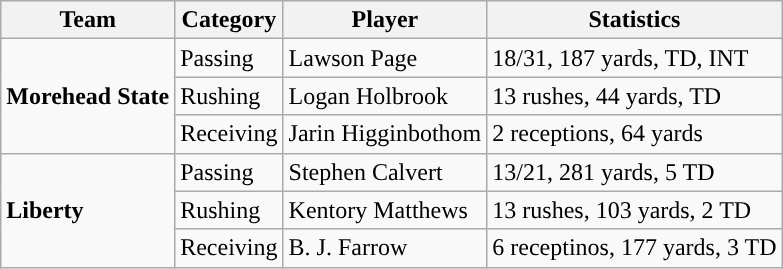<table class="wikitable" style="float: left;">
<tr>
<th>Team</th>
<th>Category</th>
<th>Player</th>
<th>Statistics</th>
</tr>
<tr>
<td rowspan=3><strong>Morehead State</strong></td>
<td>Passing</td>
<td>Lawson Page</td>
<td>18/31, 187 yards, TD, INT</td>
</tr>
<tr>
<td>Rushing</td>
<td>Logan Holbrook</td>
<td>13 rushes, 44 yards, TD</td>
</tr>
<tr>
<td>Receiving</td>
<td>Jarin Higginbothom</td>
<td>2 receptions, 64 yards</td>
</tr>
<tr>
<td rowspan=3><strong>Liberty</strong></td>
<td>Passing</td>
<td>Stephen Calvert</td>
<td>13/21, 281 yards, 5 TD</td>
</tr>
<tr>
<td>Rushing</td>
<td>Kentory Matthews</td>
<td>13 rushes, 103 yards, 2 TD</td>
</tr>
<tr>
<td>Receiving</td>
<td>B. J. Farrow</td>
<td>6 receptinos, 177 yards, 3 TD</td>
</tr>
</table>
